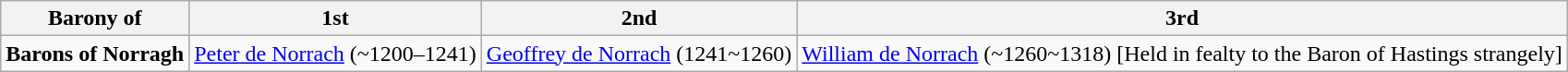<table class="wikitable">
<tr>
<th>Barony of</th>
<th>1st</th>
<th>2nd</th>
<th>3rd</th>
</tr>
<tr>
<td><strong>Barons of Norragh</strong></td>
<td><a href='#'>Peter de Norrach</a> (~1200–1241)</td>
<td><a href='#'>Geoffrey de Norrach</a> (1241~1260)</td>
<td><a href='#'>William de Norrach</a> (~1260~1318) [Held in fealty to the Baron of Hastings strangely]</td>
</tr>
</table>
